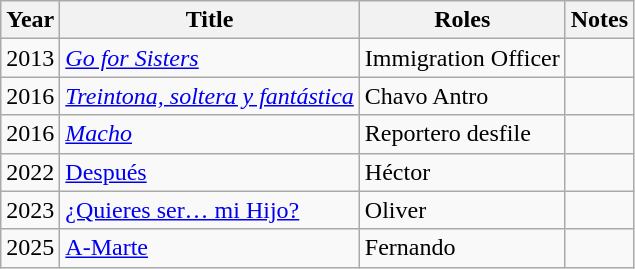<table class="wikitable sortable">
<tr>
<th>Year</th>
<th>Title</th>
<th>Roles</th>
<th>Notes</th>
</tr>
<tr>
<td>2013</td>
<td><em><a href='#'>Go for Sisters</a></em></td>
<td>Immigration Officer</td>
<td></td>
</tr>
<tr>
<td>2016</td>
<td><em><a href='#'>Treintona, soltera y fantástica</a></em></td>
<td>Chavo Antro</td>
<td></td>
</tr>
<tr>
<td>2016</td>
<td><em><a href='#'>Macho</a></em></td>
<td>Reportero desfile</td>
<td></td>
</tr>
<tr>
<td>2022</td>
<td><a href='#'>Después</a></td>
<td>Héctor</td>
<td></td>
</tr>
<tr>
<td>2023</td>
<td><a href='#'>¿Quieres ser… mi Hijo?</a></td>
<td>Oliver</td>
<td></td>
</tr>
<tr>
<td>2025</td>
<td><a href='#'>A-Marte</a></td>
<td>Fernando</td>
</tr>
</table>
